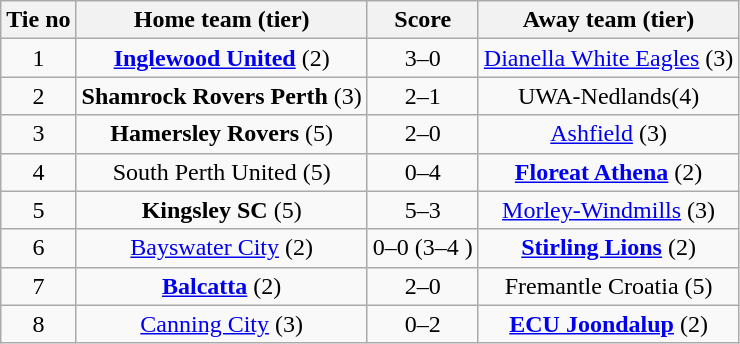<table class="wikitable" style="text-align:center">
<tr>
<th>Tie no</th>
<th>Home team (tier)</th>
<th>Score</th>
<th>Away team (tier)</th>
</tr>
<tr>
<td>1</td>
<td><strong><a href='#'>Inglewood United</a></strong> (2)</td>
<td>3–0</td>
<td><a href='#'>Dianella White Eagles</a> (3)</td>
</tr>
<tr>
<td>2</td>
<td><strong>Shamrock Rovers Perth</strong> (3)</td>
<td>2–1</td>
<td>UWA-Nedlands(4)</td>
</tr>
<tr>
<td>3</td>
<td><strong>Hamersley Rovers</strong> (5)</td>
<td>2–0</td>
<td><a href='#'>Ashfield</a> (3)</td>
</tr>
<tr>
<td>4</td>
<td>South Perth United (5)</td>
<td>0–4</td>
<td><strong><a href='#'>Floreat Athena</a></strong> (2)</td>
</tr>
<tr>
<td>5</td>
<td><strong>Kingsley SC</strong> (5)</td>
<td>5–3</td>
<td><a href='#'>Morley-Windmills</a> (3)</td>
</tr>
<tr>
<td>6</td>
<td><a href='#'>Bayswater City</a> (2)</td>
<td>0–0 (3–4 )</td>
<td><strong><a href='#'>Stirling Lions</a></strong> (2)</td>
</tr>
<tr>
<td>7</td>
<td><strong><a href='#'>Balcatta</a></strong> (2)</td>
<td>2–0</td>
<td>Fremantle Croatia (5)</td>
</tr>
<tr>
<td>8</td>
<td><a href='#'>Canning City</a> (3)</td>
<td>0–2</td>
<td><strong><a href='#'>ECU Joondalup</a></strong> (2)</td>
</tr>
</table>
